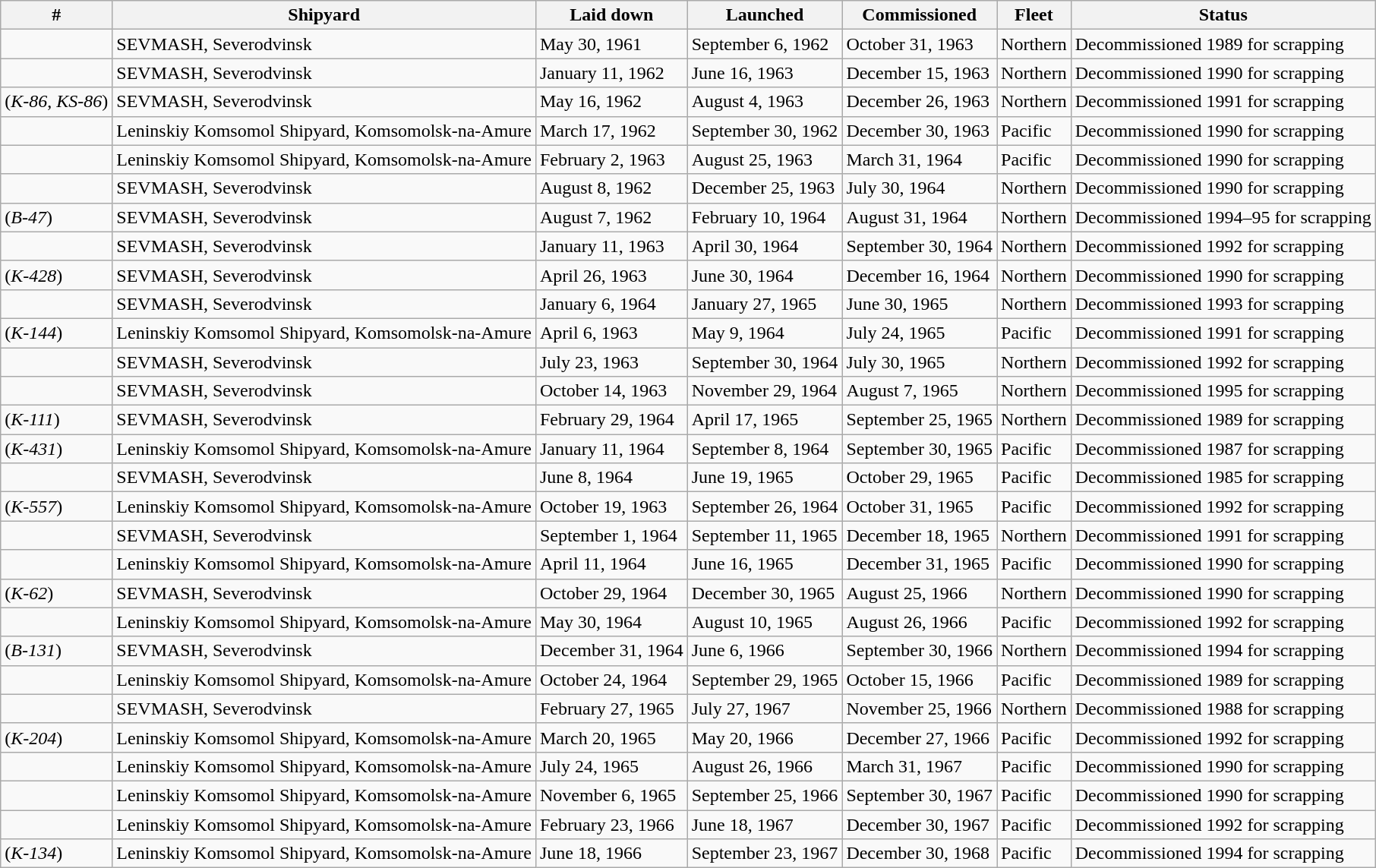<table class="wikitable">
<tr>
<th>#</th>
<th>Shipyard</th>
<th>Laid down</th>
<th>Launched</th>
<th>Commissioned</th>
<th>Fleet</th>
<th>Status</th>
</tr>
<tr>
<td></td>
<td>SEVMASH, Severodvinsk</td>
<td>May 30, 1961</td>
<td>September 6, 1962</td>
<td>October 31, 1963</td>
<td>Northern</td>
<td>Decommissioned 1989 for scrapping</td>
</tr>
<tr>
<td></td>
<td>SEVMASH, Severodvinsk</td>
<td>January 11, 1962</td>
<td>June 16, 1963</td>
<td>December 15, 1963</td>
<td>Northern</td>
<td>Decommissioned 1990 for scrapping</td>
</tr>
<tr>
<td> (<em>K-86</em>, <em>KS-86</em>)</td>
<td>SEVMASH, Severodvinsk</td>
<td>May 16, 1962</td>
<td>August 4, 1963</td>
<td>December 26, 1963</td>
<td>Northern</td>
<td>Decommissioned 1991 for scrapping</td>
</tr>
<tr>
<td></td>
<td>Leninskiy Komsomol Shipyard, Komsomolsk-na-Amure</td>
<td>March 17, 1962</td>
<td>September 30, 1962</td>
<td>December 30, 1963</td>
<td>Pacific</td>
<td>Decommissioned 1990 for scrapping</td>
</tr>
<tr>
<td></td>
<td>Leninskiy Komsomol Shipyard, Komsomolsk-na-Amure</td>
<td>February 2, 1963</td>
<td>August 25, 1963</td>
<td>March 31, 1964</td>
<td>Pacific</td>
<td>Decommissioned 1990 for scrapping</td>
</tr>
<tr>
<td></td>
<td>SEVMASH, Severodvinsk</td>
<td>August 8, 1962</td>
<td>December 25, 1963</td>
<td>July 30, 1964</td>
<td>Northern</td>
<td>Decommissioned 1990 for scrapping</td>
</tr>
<tr>
<td> (<em>B-47</em>)</td>
<td>SEVMASH, Severodvinsk</td>
<td>August 7, 1962</td>
<td>February 10, 1964</td>
<td>August 31, 1964</td>
<td>Northern</td>
<td>Decommissioned 1994–95 for scrapping</td>
</tr>
<tr>
<td></td>
<td>SEVMASH, Severodvinsk</td>
<td>January 11, 1963</td>
<td>April 30, 1964</td>
<td>September 30, 1964</td>
<td>Northern</td>
<td>Decommissioned 1992 for scrapping</td>
</tr>
<tr>
<td> (<em>K-428</em>)</td>
<td>SEVMASH, Severodvinsk</td>
<td>April 26, 1963</td>
<td>June 30, 1964</td>
<td>December 16, 1964</td>
<td>Northern</td>
<td>Decommissioned 1990 for scrapping</td>
</tr>
<tr>
<td></td>
<td>SEVMASH, Severodvinsk</td>
<td>January 6, 1964</td>
<td>January 27, 1965</td>
<td>June 30, 1965</td>
<td>Northern</td>
<td>Decommissioned 1993 for scrapping</td>
</tr>
<tr>
<td> (<em>K-144</em>)</td>
<td>Leninskiy Komsomol Shipyard, Komsomolsk-na-Amure</td>
<td>April 6, 1963</td>
<td>May 9, 1964</td>
<td>July 24, 1965</td>
<td>Pacific</td>
<td>Decommissioned 1991 for scrapping</td>
</tr>
<tr>
<td></td>
<td>SEVMASH, Severodvinsk</td>
<td>July 23, 1963</td>
<td>September 30, 1964</td>
<td>July 30, 1965</td>
<td>Northern</td>
<td>Decommissioned 1992 for scrapping</td>
</tr>
<tr>
<td></td>
<td>SEVMASH, Severodvinsk</td>
<td>October 14, 1963</td>
<td>November 29, 1964</td>
<td>August 7, 1965</td>
<td>Northern</td>
<td>Decommissioned 1995 for scrapping</td>
</tr>
<tr>
<td> (<em>K-111</em>)</td>
<td>SEVMASH, Severodvinsk</td>
<td>February 29, 1964</td>
<td>April 17, 1965</td>
<td>September 25, 1965</td>
<td>Northern</td>
<td>Decommissioned 1989 for scrapping</td>
</tr>
<tr>
<td> (<em>K-431</em>)</td>
<td>Leninskiy Komsomol Shipyard, Komsomolsk-na-Amure</td>
<td>January 11, 1964</td>
<td>September 8, 1964</td>
<td>September 30, 1965</td>
<td>Pacific</td>
<td>Decommissioned 1987 for scrapping</td>
</tr>
<tr>
<td></td>
<td>SEVMASH, Severodvinsk</td>
<td>June 8, 1964</td>
<td>June 19, 1965</td>
<td>October 29, 1965</td>
<td>Pacific</td>
<td>Decommissioned 1985 for scrapping</td>
</tr>
<tr>
<td> (<em>K-557</em>)</td>
<td>Leninskiy Komsomol Shipyard, Komsomolsk-na-Amure</td>
<td>October 19, 1963</td>
<td>September 26, 1964</td>
<td>October 31, 1965</td>
<td>Pacific</td>
<td>Decommissioned 1992 for scrapping</td>
</tr>
<tr>
<td></td>
<td>SEVMASH, Severodvinsk</td>
<td>September 1, 1964</td>
<td>September 11, 1965</td>
<td>December 18, 1965</td>
<td>Northern</td>
<td>Decommissioned 1991 for scrapping</td>
</tr>
<tr>
<td></td>
<td>Leninskiy Komsomol Shipyard, Komsomolsk-na-Amure</td>
<td>April 11, 1964</td>
<td>June 16, 1965</td>
<td>December 31, 1965</td>
<td>Pacific</td>
<td>Decommissioned 1990 for scrapping</td>
</tr>
<tr>
<td> (<em>K-62</em>)</td>
<td>SEVMASH, Severodvinsk</td>
<td>October 29, 1964</td>
<td>December 30, 1965</td>
<td>August 25, 1966</td>
<td>Northern</td>
<td>Decommissioned 1990 for scrapping</td>
</tr>
<tr>
<td></td>
<td>Leninskiy Komsomol Shipyard, Komsomolsk-na-Amure</td>
<td>May 30, 1964</td>
<td>August 10, 1965</td>
<td>August 26, 1966</td>
<td>Pacific</td>
<td>Decommissioned 1992 for scrapping</td>
</tr>
<tr>
<td> (<em>B-131</em>)</td>
<td>SEVMASH, Severodvinsk</td>
<td>December 31, 1964</td>
<td>June 6, 1966</td>
<td>September 30, 1966</td>
<td>Northern</td>
<td>Decommissioned 1994 for scrapping</td>
</tr>
<tr>
<td></td>
<td>Leninskiy Komsomol Shipyard, Komsomolsk-na-Amure</td>
<td>October 24, 1964</td>
<td>September 29, 1965</td>
<td>October 15, 1966</td>
<td>Pacific</td>
<td>Decommissioned 1989 for scrapping</td>
</tr>
<tr>
<td></td>
<td>SEVMASH, Severodvinsk</td>
<td>February 27, 1965</td>
<td>July 27, 1967</td>
<td>November 25, 1966</td>
<td>Northern</td>
<td>Decommissioned 1988 for scrapping</td>
</tr>
<tr>
<td> (<em>K-204</em>)</td>
<td>Leninskiy Komsomol Shipyard, Komsomolsk-na-Amure</td>
<td>March 20, 1965</td>
<td>May 20, 1966</td>
<td>December 27, 1966</td>
<td>Pacific</td>
<td>Decommissioned 1992 for scrapping</td>
</tr>
<tr>
<td></td>
<td>Leninskiy Komsomol Shipyard, Komsomolsk-na-Amure</td>
<td>July 24, 1965</td>
<td>August 26, 1966</td>
<td>March 31, 1967</td>
<td>Pacific</td>
<td>Decommissioned 1990 for scrapping</td>
</tr>
<tr>
<td></td>
<td>Leninskiy Komsomol Shipyard, Komsomolsk-na-Amure</td>
<td>November 6, 1965</td>
<td>September 25, 1966</td>
<td>September 30, 1967</td>
<td>Pacific</td>
<td>Decommissioned 1990 for scrapping</td>
</tr>
<tr>
<td></td>
<td>Leninskiy Komsomol Shipyard, Komsomolsk-na-Amure</td>
<td>February 23, 1966</td>
<td>June 18, 1967</td>
<td>December 30, 1967</td>
<td>Pacific</td>
<td>Decommissioned 1992 for scrapping</td>
</tr>
<tr>
<td> (<em>K-134</em>)</td>
<td>Leninskiy Komsomol Shipyard, Komsomolsk-na-Amure</td>
<td>June 18, 1966</td>
<td>September 23, 1967</td>
<td>December 30, 1968</td>
<td>Pacific</td>
<td>Decommissioned 1994 for scrapping</td>
</tr>
</table>
